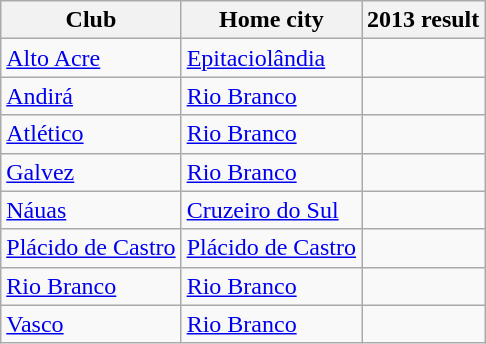<table class="wikitable sortable">
<tr>
<th>Club</th>
<th>Home city</th>
<th>2013 result</th>
</tr>
<tr>
<td><a href='#'>Alto Acre</a></td>
<td><a href='#'>Epitaciolândia</a></td>
<td></td>
</tr>
<tr>
<td><a href='#'>Andirá</a></td>
<td><a href='#'>Rio Branco</a></td>
<td></td>
</tr>
<tr>
<td><a href='#'>Atlético</a></td>
<td><a href='#'>Rio Branco</a></td>
<td></td>
</tr>
<tr>
<td><a href='#'>Galvez</a></td>
<td><a href='#'>Rio Branco</a></td>
<td></td>
</tr>
<tr>
<td><a href='#'>Náuas</a></td>
<td><a href='#'>Cruzeiro do Sul</a></td>
<td></td>
</tr>
<tr>
<td><a href='#'>Plácido de Castro</a></td>
<td><a href='#'>Plácido de Castro</a></td>
<td></td>
</tr>
<tr>
<td><a href='#'>Rio Branco</a></td>
<td><a href='#'>Rio Branco</a></td>
<td></td>
</tr>
<tr>
<td><a href='#'>Vasco</a></td>
<td><a href='#'>Rio Branco</a></td>
<td></td>
</tr>
</table>
